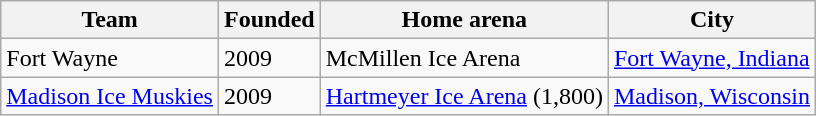<table class="wikitable" style="text-align:left;">
<tr>
<th>Team</th>
<th>Founded</th>
<th>Home arena</th>
<th>City</th>
</tr>
<tr>
<td>Fort Wayne</td>
<td>2009</td>
<td>McMillen Ice Arena</td>
<td><a href='#'>Fort Wayne, Indiana</a></td>
</tr>
<tr>
<td><a href='#'>Madison Ice Muskies</a></td>
<td>2009</td>
<td><a href='#'>Hartmeyer Ice Arena</a> (1,800)</td>
<td><a href='#'>Madison, Wisconsin</a></td>
</tr>
</table>
